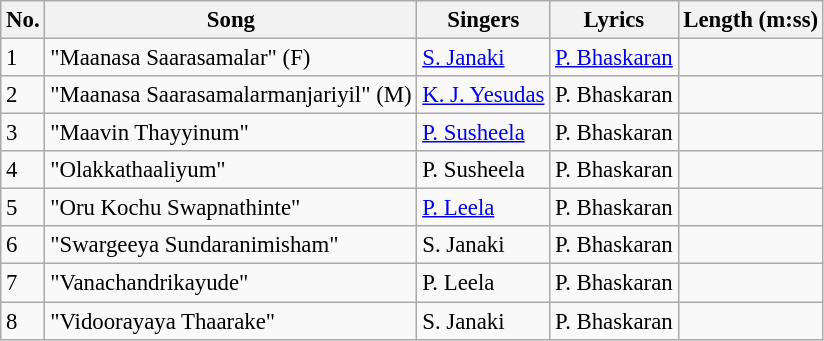<table class="wikitable" style="font-size:95%;">
<tr>
<th>No.</th>
<th>Song</th>
<th>Singers</th>
<th>Lyrics</th>
<th>Length (m:ss)</th>
</tr>
<tr>
<td>1</td>
<td>"Maanasa Saarasamalar" (F)</td>
<td><a href='#'>S. Janaki</a></td>
<td><a href='#'>P. Bhaskaran</a></td>
<td></td>
</tr>
<tr>
<td>2</td>
<td>"Maanasa Saarasamalarmanjariyil" (M)</td>
<td><a href='#'>K. J. Yesudas</a></td>
<td>P. Bhaskaran</td>
<td></td>
</tr>
<tr>
<td>3</td>
<td>"Maavin Thayyinum"</td>
<td><a href='#'>P. Susheela</a></td>
<td>P. Bhaskaran</td>
<td></td>
</tr>
<tr>
<td>4</td>
<td>"Olakkathaaliyum"</td>
<td>P. Susheela</td>
<td>P. Bhaskaran</td>
<td></td>
</tr>
<tr>
<td>5</td>
<td>"Oru Kochu Swapnathinte"</td>
<td><a href='#'>P. Leela</a></td>
<td>P. Bhaskaran</td>
<td></td>
</tr>
<tr>
<td>6</td>
<td>"Swargeeya Sundaranimisham"</td>
<td>S. Janaki</td>
<td>P. Bhaskaran</td>
<td></td>
</tr>
<tr>
<td>7</td>
<td>"Vanachandrikayude"</td>
<td>P. Leela</td>
<td>P. Bhaskaran</td>
<td></td>
</tr>
<tr>
<td>8</td>
<td>"Vidoorayaya Thaarake"</td>
<td>S. Janaki</td>
<td>P. Bhaskaran</td>
<td></td>
</tr>
</table>
